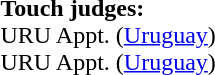<table style="width:100%">
<tr>
<td><br><strong>Touch judges:</strong>
<br>URU Appt. (<a href='#'>Uruguay</a>)
<br>URU Appt. (<a href='#'>Uruguay</a>)</td>
</tr>
</table>
